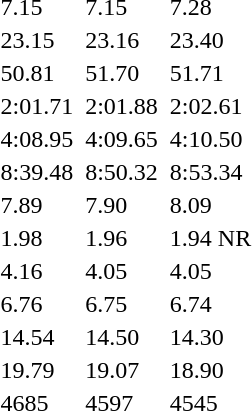<table>
<tr>
<td></td>
<td></td>
<td>7.15</td>
<td></td>
<td>7.15</td>
<td></td>
<td>7.28</td>
</tr>
<tr>
<td></td>
<td></td>
<td>23.15</td>
<td></td>
<td>23.16</td>
<td></td>
<td>23.40</td>
</tr>
<tr>
<td></td>
<td></td>
<td>50.81</td>
<td></td>
<td>51.70</td>
<td></td>
<td>51.71</td>
</tr>
<tr>
<td></td>
<td></td>
<td>2:01.71</td>
<td></td>
<td>2:01.88</td>
<td></td>
<td>2:02.61</td>
</tr>
<tr>
<td></td>
<td></td>
<td>4:08.95</td>
<td></td>
<td>4:09.65</td>
<td></td>
<td>4:10.50</td>
</tr>
<tr>
<td></td>
<td></td>
<td>8:39.48</td>
<td></td>
<td>8:50.32</td>
<td></td>
<td>8:53.34</td>
</tr>
<tr>
<td></td>
<td></td>
<td>7.89</td>
<td></td>
<td>7.90</td>
<td></td>
<td>8.09</td>
</tr>
<tr>
<td></td>
<td></td>
<td>1.98</td>
<td></td>
<td>1.96</td>
<td></td>
<td>1.94 NR</td>
</tr>
<tr>
<td></td>
<td></td>
<td>4.16</td>
<td></td>
<td>4.05</td>
<td></td>
<td>4.05</td>
</tr>
<tr>
<td></td>
<td></td>
<td>6.76</td>
<td></td>
<td>6.75</td>
<td></td>
<td>6.74</td>
</tr>
<tr>
<td></td>
<td></td>
<td>14.54</td>
<td></td>
<td>14.50</td>
<td></td>
<td>14.30</td>
</tr>
<tr>
<td></td>
<td></td>
<td>19.79</td>
<td></td>
<td>19.07</td>
<td></td>
<td>18.90</td>
</tr>
<tr>
<td></td>
<td></td>
<td>4685</td>
<td></td>
<td>4597</td>
<td></td>
<td>4545</td>
</tr>
</table>
